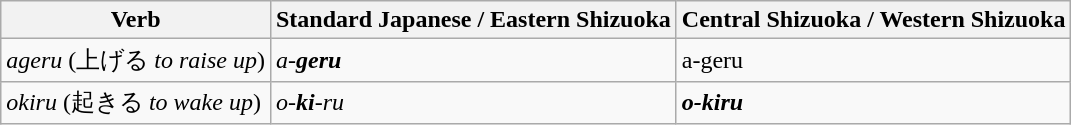<table class="wikitable">
<tr>
<th>Verb</th>
<th>Standard Japanese / Eastern Shizuoka</th>
<th>Central Shizuoka / Western Shizuoka</th>
</tr>
<tr>
<td><em>ageru</em> (上げる <em>to raise up</em>)</td>
<td><em>a-<strong>geru<strong><em></td>
<td></em>a-</strong>geru</em></strong></td>
</tr>
<tr>
<td><em>okiru</em> (起きる <em>to wake up</em>)</td>
<td><em>o-<strong>ki</strong>-ru</em></td>
<td><strong><em>o<strong>-kiru<em></td>
</tr>
</table>
